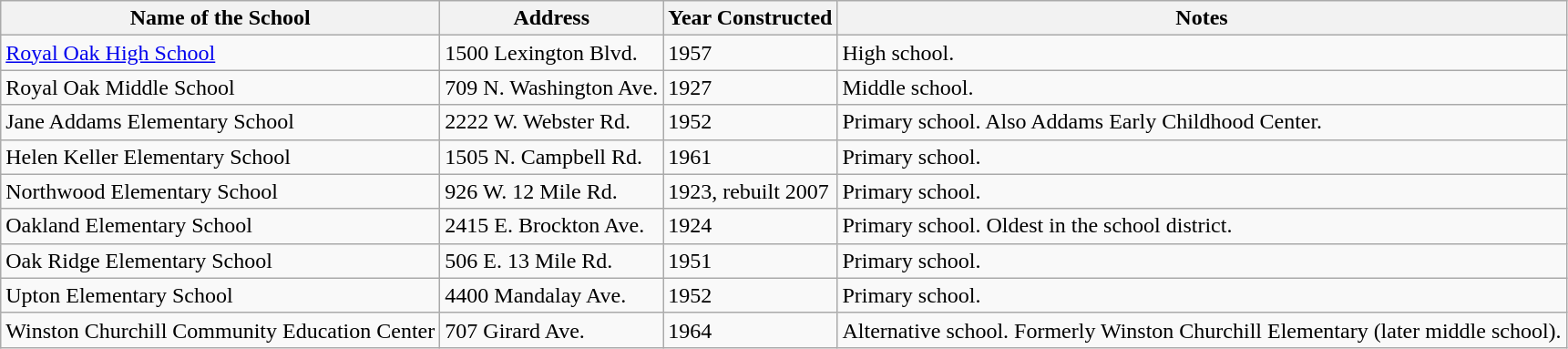<table class="wikitable">
<tr>
<th>Name of the School</th>
<th>Address</th>
<th>Year Constructed</th>
<th>Notes</th>
</tr>
<tr>
<td><a href='#'>Royal Oak High School</a></td>
<td>1500 Lexington Blvd.</td>
<td>1957</td>
<td>High school.</td>
</tr>
<tr>
<td>Royal Oak Middle School</td>
<td>709 N. Washington Ave.</td>
<td>1927</td>
<td>Middle school.</td>
</tr>
<tr>
<td>Jane Addams Elementary School</td>
<td>2222 W. Webster Rd.</td>
<td>1952</td>
<td>Primary school. Also Addams Early Childhood Center.</td>
</tr>
<tr>
<td>Helen Keller Elementary School</td>
<td>1505 N. Campbell Rd.</td>
<td>1961</td>
<td>Primary school.</td>
</tr>
<tr>
<td>Northwood Elementary School</td>
<td>926 W. 12 Mile Rd.</td>
<td>1923, rebuilt 2007</td>
<td>Primary school.</td>
</tr>
<tr>
<td>Oakland Elementary School</td>
<td>2415 E. Brockton Ave.</td>
<td>1924</td>
<td>Primary school. Oldest in the school district.</td>
</tr>
<tr>
<td>Oak Ridge Elementary School</td>
<td>506 E. 13 Mile Rd.</td>
<td>1951</td>
<td>Primary school.</td>
</tr>
<tr>
<td>Upton Elementary School</td>
<td>4400 Mandalay Ave.</td>
<td>1952</td>
<td>Primary school.</td>
</tr>
<tr>
<td>Winston Churchill Community Education Center</td>
<td>707 Girard Ave.</td>
<td>1964</td>
<td>Alternative school. Formerly Winston Churchill Elementary (later middle school).</td>
</tr>
</table>
